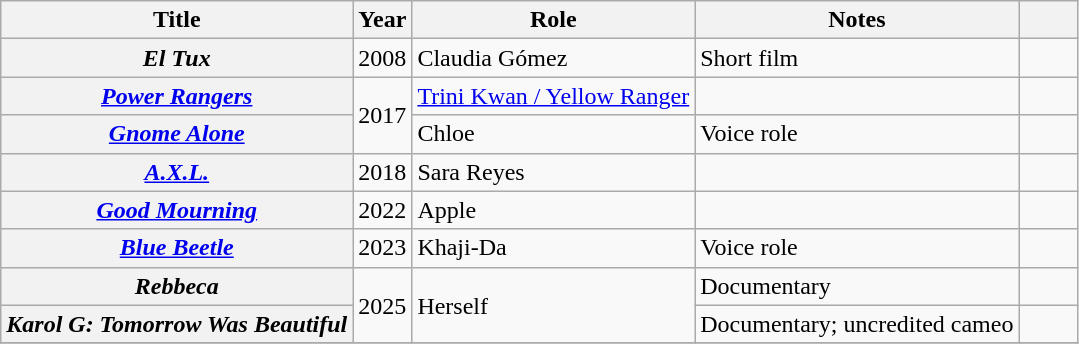<table class="wikitable plainrowheaders sortable">
<tr>
<th>Title</th>
<th>Year</th>
<th>Role</th>
<th>Notes</th>
<th scope="col" style="width: 2em;" class="unsortable"></th>
</tr>
<tr>
<th scope="row"><em>El Tux</em></th>
<td>2008</td>
<td>Claudia Gómez</td>
<td>Short film</td>
<td></td>
</tr>
<tr>
<th scope="row"><em><a href='#'>Power Rangers</a></em></th>
<td rowspan="2">2017</td>
<td><a href='#'>Trini Kwan / Yellow Ranger</a></td>
<td></td>
<td style="text-align:center;"></td>
</tr>
<tr>
<th scope="row"><em><a href='#'>Gnome Alone</a></em></th>
<td>Chloe</td>
<td>Voice role</td>
<td style="text-align:center;"></td>
</tr>
<tr>
<th scope="row"><em><a href='#'>A.X.L.</a></em></th>
<td>2018</td>
<td>Sara Reyes</td>
<td></td>
<td style="text-align:center;"></td>
</tr>
<tr>
<th scope="row"><em><a href='#'>Good Mourning</a></em></th>
<td>2022</td>
<td>Apple</td>
<td></td>
<td style="text-align:center;"></td>
</tr>
<tr>
<th scope="row"><em><a href='#'>Blue Beetle</a></em></th>
<td>2023</td>
<td>Khaji-Da</td>
<td>Voice role</td>
<td style="text-align:center;"></td>
</tr>
<tr>
<th scope="row"><em>Rebbeca</em></th>
<td rowspan="2">2025</td>
<td rowspan="2">Herself</td>
<td>Documentary</td>
<td style="text-align:center;"></td>
</tr>
<tr>
<th scope="row"><em>Karol G: Tomorrow Was Beautiful</em></th>
<td>Documentary; uncredited cameo</td>
<td></td>
</tr>
<tr>
</tr>
</table>
